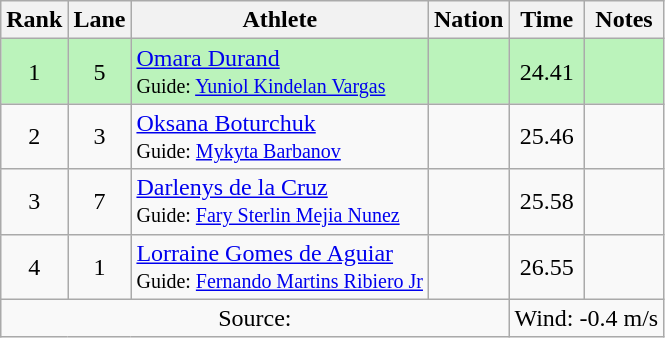<table class="wikitable sortable" style="text-align:center">
<tr>
<th scope="col">Rank</th>
<th scope="col">Lane</th>
<th scope="col">Athlete</th>
<th scope="col">Nation</th>
<th scope="col">Time</th>
<th scope="col">Notes</th>
</tr>
<tr bgcolor=bbf3bb>
<td>1</td>
<td>5</td>
<td align=left><a href='#'>Omara Durand</a><br><small>Guide: <a href='#'>Yuniol Kindelan Vargas</a></small></td>
<td align=left></td>
<td>24.41</td>
<td> </td>
</tr>
<tr>
<td>2</td>
<td>3</td>
<td align=left><a href='#'>Oksana Boturchuk</a><br><small>Guide: <a href='#'>Mykyta Barbanov</a></small></td>
<td align=left></td>
<td>25.46</td>
<td></td>
</tr>
<tr>
<td>3</td>
<td>7</td>
<td align=left><a href='#'>Darlenys de la Cruz</a><br><small>Guide: <a href='#'>Fary Sterlin Mejia Nunez</a></small></td>
<td align=left></td>
<td>25.58</td>
<td></td>
</tr>
<tr>
<td>4</td>
<td>1</td>
<td align=left><a href='#'>Lorraine Gomes de Aguiar</a><br><small>Guide: <a href='#'>Fernando Martins Ribiero Jr</a></small></td>
<td align=left></td>
<td>26.55</td>
<td></td>
</tr>
<tr class="sortbottom">
<td colspan="4">Source:</td>
<td colspan="2">Wind: -0.4 m/s</td>
</tr>
</table>
